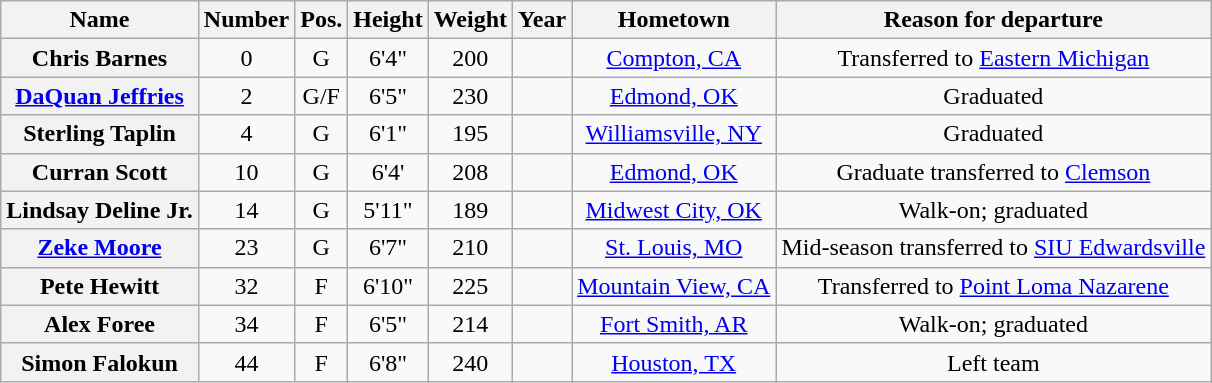<table class="wikitable sortable" style="text-align:center;">
<tr>
<th scope="col">Name</th>
<th scope="col">Number</th>
<th scope="col">Pos.</th>
<th scope="col">Height</th>
<th scope="col">Weight</th>
<th scope="col">Year</th>
<th scope="col">Hometown</th>
<th scope="col" class="unsortable">Reason for departure</th>
</tr>
<tr>
<th scope="row">Chris Barnes</th>
<td>0</td>
<td>G</td>
<td>6'4"</td>
<td>200</td>
<td></td>
<td><a href='#'>Compton, CA</a></td>
<td>Transferred to <a href='#'>Eastern Michigan</a></td>
</tr>
<tr>
<th scope="row"><a href='#'>DaQuan Jeffries</a></th>
<td>2</td>
<td>G/F</td>
<td>6'5"</td>
<td>230</td>
<td></td>
<td><a href='#'>Edmond, OK</a></td>
<td>Graduated</td>
</tr>
<tr>
<th scope="row">Sterling Taplin</th>
<td>4</td>
<td>G</td>
<td>6'1"</td>
<td>195</td>
<td></td>
<td><a href='#'>Williamsville, NY</a></td>
<td>Graduated</td>
</tr>
<tr>
<th scope="row">Curran Scott</th>
<td>10</td>
<td>G</td>
<td>6'4'</td>
<td>208</td>
<td></td>
<td><a href='#'>Edmond, OK</a></td>
<td>Graduate transferred to <a href='#'>Clemson</a></td>
</tr>
<tr>
<th scope="row">Lindsay Deline Jr.</th>
<td>14</td>
<td>G</td>
<td>5'11"</td>
<td>189</td>
<td></td>
<td><a href='#'>Midwest City, OK</a></td>
<td>Walk-on; graduated</td>
</tr>
<tr>
<th scope="row"><a href='#'>Zeke Moore</a></th>
<td>23</td>
<td>G</td>
<td>6'7"</td>
<td>210</td>
<td></td>
<td><a href='#'>St. Louis, MO</a></td>
<td>Mid-season transferred to <a href='#'>SIU Edwardsville</a></td>
</tr>
<tr>
<th scope="row">Pete Hewitt</th>
<td>32</td>
<td>F</td>
<td>6'10"</td>
<td>225</td>
<td></td>
<td><a href='#'>Mountain View, CA</a></td>
<td>Transferred to <a href='#'>Point Loma Nazarene</a></td>
</tr>
<tr>
<th scope="row">Alex Foree</th>
<td>34</td>
<td>F</td>
<td>6'5"</td>
<td>214</td>
<td></td>
<td><a href='#'>Fort Smith, AR</a></td>
<td>Walk-on; graduated</td>
</tr>
<tr>
<th scope="row">Simon Falokun</th>
<td>44</td>
<td>F</td>
<td>6'8"</td>
<td>240</td>
<td></td>
<td><a href='#'>Houston, TX</a></td>
<td>Left team</td>
</tr>
</table>
